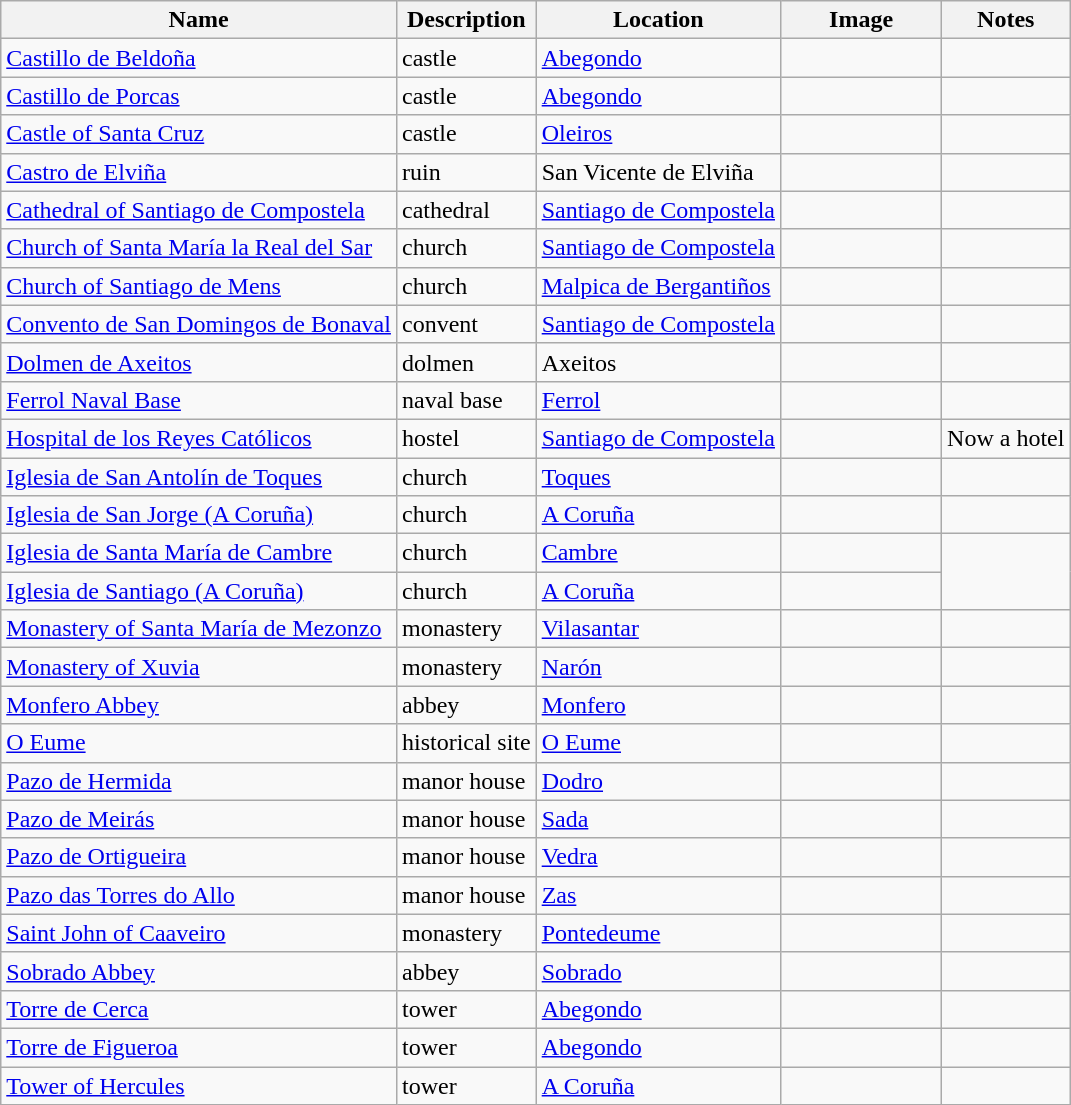<table class="wikitable sortable">
<tr>
<th>Name</th>
<th>Description</th>
<th>Location</th>
<th class="unsortable" style="width:100px;">Image</th>
<th class="unsortable">Notes</th>
</tr>
<tr>
<td><a href='#'>Castillo de Beldoña</a></td>
<td>castle</td>
<td><a href='#'>Abegondo</a></td>
<td></td>
<td></td>
</tr>
<tr>
<td><a href='#'>Castillo de Porcas</a></td>
<td>castle</td>
<td><a href='#'>Abegondo</a></td>
<td></td>
<td></td>
</tr>
<tr>
<td><a href='#'>Castle of Santa Cruz</a></td>
<td>castle</td>
<td><a href='#'>Oleiros</a></td>
<td></td>
</tr>
<tr>
<td><a href='#'>Castro de Elviña</a></td>
<td>ruin</td>
<td>San Vicente de Elviña</td>
<td></td>
<td></td>
</tr>
<tr>
<td><a href='#'>Cathedral of Santiago de Compostela</a></td>
<td>cathedral</td>
<td><a href='#'>Santiago de Compostela</a></td>
<td></td>
<td></td>
</tr>
<tr>
<td><a href='#'>Church of Santa María la Real del Sar</a></td>
<td>church</td>
<td><a href='#'>Santiago de Compostela</a></td>
<td></td>
<td></td>
</tr>
<tr>
<td><a href='#'>Church of Santiago de Mens</a></td>
<td>church</td>
<td><a href='#'>Malpica de Bergantiños</a></td>
<td></td>
<td></td>
</tr>
<tr>
<td><a href='#'>Convento de San Domingos de Bonaval</a></td>
<td>convent</td>
<td><a href='#'>Santiago de Compostela</a></td>
<td></td>
<td></td>
</tr>
<tr>
<td><a href='#'>Dolmen de Axeitos</a></td>
<td>dolmen</td>
<td>Axeitos</td>
<td></td>
<td></td>
</tr>
<tr>
<td><a href='#'>Ferrol Naval Base</a></td>
<td>naval base</td>
<td><a href='#'>Ferrol</a></td>
<td></td>
<td></td>
</tr>
<tr>
<td><a href='#'>Hospital de los Reyes Católicos</a></td>
<td>hostel</td>
<td><a href='#'>Santiago de Compostela</a></td>
<td></td>
<td>Now a hotel</td>
</tr>
<tr>
<td><a href='#'>Iglesia de San Antolín de Toques</a></td>
<td>church</td>
<td><a href='#'>Toques</a></td>
<td></td>
<td></td>
</tr>
<tr>
<td><a href='#'>Iglesia de San Jorge (A Coruña)</a></td>
<td>church</td>
<td><a href='#'>A Coruña</a></td>
<td></td>
<td></td>
</tr>
<tr>
<td><a href='#'>Iglesia de Santa María de Cambre</a></td>
<td>church</td>
<td><a href='#'>Cambre</a></td>
<td></td>
</tr>
<tr>
<td><a href='#'>Iglesia de Santiago (A Coruña)</a></td>
<td>church</td>
<td><a href='#'>A Coruña</a></td>
<td></td>
</tr>
<tr>
<td><a href='#'>Monastery of Santa María de Mezonzo</a></td>
<td>monastery</td>
<td><a href='#'>Vilasantar</a></td>
<td></td>
<td></td>
</tr>
<tr>
<td><a href='#'>Monastery of Xuvia</a></td>
<td>monastery</td>
<td><a href='#'>Narón</a></td>
<td></td>
<td></td>
</tr>
<tr>
<td><a href='#'>Monfero Abbey</a></td>
<td>abbey</td>
<td><a href='#'>Monfero</a></td>
<td></td>
<td></td>
</tr>
<tr>
<td><a href='#'>O Eume</a></td>
<td>historical site</td>
<td><a href='#'>O Eume</a></td>
<td></td>
<td></td>
</tr>
<tr>
<td><a href='#'>Pazo de Hermida</a></td>
<td>manor house</td>
<td><a href='#'>Dodro</a></td>
<td></td>
<td></td>
</tr>
<tr>
<td><a href='#'>Pazo de Meirás</a></td>
<td>manor house</td>
<td><a href='#'>Sada</a></td>
<td></td>
<td></td>
</tr>
<tr>
<td><a href='#'>Pazo de Ortigueira</a></td>
<td>manor house</td>
<td><a href='#'>Vedra</a></td>
<td></td>
<td></td>
</tr>
<tr>
<td><a href='#'>Pazo das Torres do Allo</a></td>
<td>manor house</td>
<td><a href='#'>Zas</a></td>
<td></td>
<td></td>
</tr>
<tr>
<td><a href='#'>Saint John of Caaveiro</a></td>
<td>monastery</td>
<td><a href='#'>Pontedeume</a></td>
<td></td>
</tr>
<tr>
<td><a href='#'>Sobrado Abbey</a></td>
<td>abbey</td>
<td><a href='#'>Sobrado</a></td>
<td></td>
<td></td>
</tr>
<tr>
<td><a href='#'>Torre de Cerca</a></td>
<td>tower</td>
<td><a href='#'>Abegondo</a></td>
<td></td>
<td></td>
</tr>
<tr>
<td><a href='#'>Torre de Figueroa</a></td>
<td>tower</td>
<td><a href='#'>Abegondo</a></td>
<td></td>
<td></td>
</tr>
<tr>
<td><a href='#'>Tower of Hercules</a></td>
<td>tower</td>
<td><a href='#'>A Coruña</a></td>
<td></td>
<td></td>
</tr>
</table>
